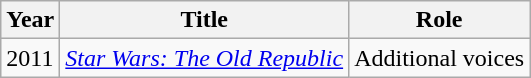<table class="wikitable">
<tr>
<th>Year</th>
<th>Title</th>
<th>Role</th>
</tr>
<tr>
<td>2011</td>
<td><em><a href='#'>Star Wars: The Old Republic</a></em></td>
<td>Additional voices</td>
</tr>
</table>
